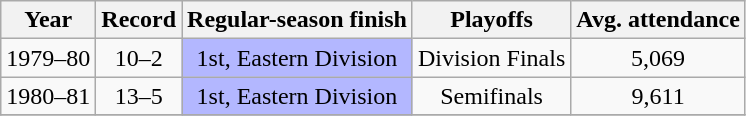<table class="wikitable" style="text-align:center">
<tr>
<th>Year</th>
<th>Record</th>
<th>Regular-season finish</th>
<th>Playoffs</th>
<th>Avg. attendance</th>
</tr>
<tr>
<td>1979–80</td>
<td>10–2</td>
<td bgcolor="#b3b7ff">1st, Eastern Division</td>
<td>Division Finals</td>
<td>5,069</td>
</tr>
<tr>
<td>1980–81</td>
<td>13–5</td>
<td bgcolor="#b3b7ff">1st, Eastern Division</td>
<td>Semifinals</td>
<td>9,611</td>
</tr>
<tr>
</tr>
</table>
